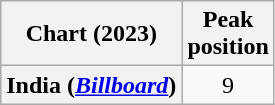<table class="wikitable sortable plainrowheaders" style="text-align:center">
<tr>
<th scope="col">Chart (2023)</th>
<th scope="col">Peak<br>position</th>
</tr>
<tr>
<th scope="row">India (<em><a href='#'>Billboard</a></em>)<br></th>
<td>9</td>
</tr>
</table>
